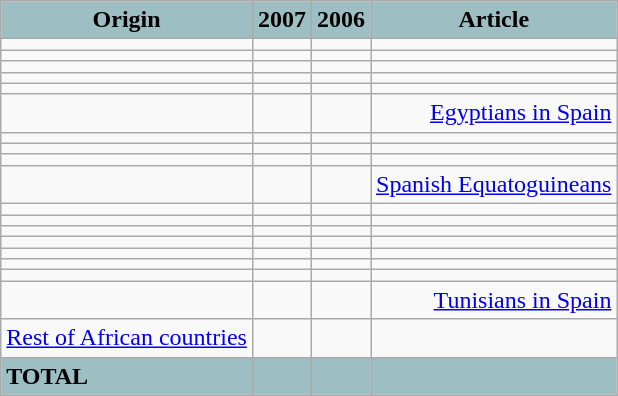<table class="wikitable sortable">
<tr>
<th style="text-align:center; background:#9dbec3;">Origin</th>
<th style="text-align:center; background:#9dbec3;">2007</th>
<th style="text-align:center; background:#9dbec3;">2006</th>
<th style="text-align:center; background:#9dbec3;">Article</th>
</tr>
<tr>
<td border = "1"></td>
<td align="right"></td>
<td align="right"></td>
<td align="right"></td>
</tr>
<tr>
<td border = "1"></td>
<td align="right"></td>
<td align="right"></td>
<td align="right"></td>
</tr>
<tr>
<td border = "1"></td>
<td align="right"></td>
<td align="right"></td>
<td align="right"></td>
</tr>
<tr>
<td border = "1"></td>
<td align="right"></td>
<td align="right"></td>
<td align="right"></td>
</tr>
<tr>
<td border = "1"></td>
<td align="right"></td>
<td align="right"></td>
<td align="right"></td>
</tr>
<tr>
<td border = "1"></td>
<td align="right"></td>
<td align="right"></td>
<td align="right"><a href='#'>Egyptians in Spain</a></td>
</tr>
<tr>
<td border = "1"></td>
<td align="right"></td>
<td align="right"></td>
<td align="right"></td>
</tr>
<tr>
<td border = "1"></td>
<td align="right"></td>
<td align="right"></td>
<td align="right"></td>
</tr>
<tr>
<td border = "1"></td>
<td align="right"></td>
<td align="right"></td>
<td align="right"></td>
</tr>
<tr>
<td border = "1"></td>
<td align="right"></td>
<td align="right"></td>
<td align="right"><a href='#'>Spanish Equatoguineans</a></td>
</tr>
<tr>
<td border = "1"></td>
<td align="right"></td>
<td align="right"></td>
<td align="right"></td>
</tr>
<tr>
<td border = "1"></td>
<td align="right"></td>
<td align="right"></td>
<td align="right"></td>
</tr>
<tr>
<td border = "1"></td>
<td align="right"></td>
<td align="right"></td>
<td align="right"></td>
</tr>
<tr>
<td border = "1"></td>
<td align="right"></td>
<td align="right"></td>
<td align="right"></td>
</tr>
<tr>
<td border = "1"></td>
<td align="right"></td>
<td align="right"></td>
<td align="right"></td>
</tr>
<tr>
<td border = "1"></td>
<td align="right"></td>
<td align="right"></td>
<td align="right"></td>
</tr>
<tr>
<td border = "1"></td>
<td align="right"></td>
<td align="right"></td>
<td align="right"></td>
</tr>
<tr>
<td border = "1"></td>
<td align="right"></td>
<td align="right"></td>
<td align="right"><a href='#'>Tunisians in Spain</a></td>
</tr>
<tr>
<td border = "1"><a href='#'>Rest of African countries</a></td>
<td align="right"></td>
<td align="right"></td>
<td align="right"></td>
</tr>
<tr>
<td border = "1" style="background:#9DBEC3;"><strong>TOTAL</strong></td>
<td style="text-align:right; background:#9dbec3;"></td>
<td style="text-align:right; background:#9dbec3;"></td>
<td style="text-align:right; background:#9dbec3;"></td>
</tr>
</table>
